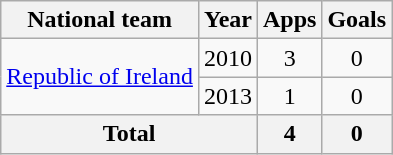<table class="wikitable" style="text-align: center">
<tr>
<th>National team</th>
<th>Year</th>
<th>Apps</th>
<th>Goals</th>
</tr>
<tr>
<td rowspan="2"><a href='#'>Republic of Ireland</a></td>
<td>2010</td>
<td>3</td>
<td>0</td>
</tr>
<tr>
<td>2013</td>
<td>1</td>
<td>0</td>
</tr>
<tr>
<th colspan="2">Total</th>
<th>4</th>
<th>0</th>
</tr>
</table>
